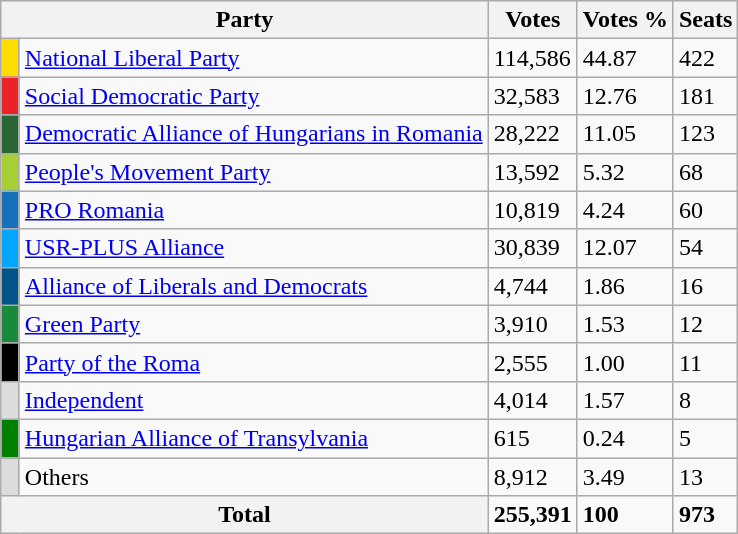<table class="wikitable sortable">
<tr>
<th colspan="2">Party</th>
<th>Votes</th>
<th>Votes %</th>
<th>Seats</th>
</tr>
<tr>
<td width="5" style="background:#ffdd00;"></td>
<td><a href='#'>National Liberal Party</a></td>
<td>114,586</td>
<td>44.87</td>
<td>422</td>
</tr>
<tr>
<td width="5" style="background:#ed2128;"></td>
<td><a href='#'>Social Democratic Party</a></td>
<td>32,583</td>
<td>12.76</td>
<td>181</td>
</tr>
<tr>
<td width="5" style="background:#296633;"></td>
<td><a href='#'>Democratic Alliance of Hungarians in Romania</a></td>
<td>28,222</td>
<td>11.05</td>
<td>123</td>
</tr>
<tr>
<td width="5" style="background:#a7cf35;"></td>
<td><a href='#'>People's Movement Party</a></td>
<td>13,592</td>
<td>5.32</td>
<td>68</td>
</tr>
<tr>
<td width="5" style="background:#1572ba;"></td>
<td><a href='#'>PRO Romania</a></td>
<td>10,819</td>
<td>4.24</td>
<td>60</td>
</tr>
<tr>
<td width="5" style="background:#00a6ff;"></td>
<td><a href='#'>USR-PLUS Alliance</a></td>
<td>30,839</td>
<td>12.07</td>
<td>54</td>
</tr>
<tr>
<td width="5" style="background:#005487;"></td>
<td><a href='#'>Alliance of Liberals and Democrats</a></td>
<td>4,744</td>
<td>1.86</td>
<td>16</td>
</tr>
<tr>
<td width="5" style="background:#198a3a;"></td>
<td><a href='#'>Green Party</a></td>
<td>3,910</td>
<td>1.53</td>
<td>12</td>
</tr>
<tr>
<td width="5" style="background:#000000;"></td>
<td><a href='#'>Party of the Roma</a></td>
<td>2,555</td>
<td>1.00</td>
<td>11</td>
</tr>
<tr>
<td width="5" style="background:#dcdcdc;"></td>
<td><a href='#'>Independent</a></td>
<td>4,014</td>
<td>1.57</td>
<td>8</td>
</tr>
<tr>
<td width="5" style="background:#008000;"></td>
<td><a href='#'>Hungarian Alliance of Transylvania</a></td>
<td>615</td>
<td>0.24</td>
<td>5</td>
</tr>
<tr>
<td width="5" style="background:#dcdcdc;"></td>
<td>Others</td>
<td>8,912</td>
<td>3.49</td>
<td>13</td>
</tr>
<tr>
<th colspan="2">Total</th>
<td><strong>255,391</strong></td>
<td><strong>100</strong></td>
<td><strong>973</strong></td>
</tr>
</table>
